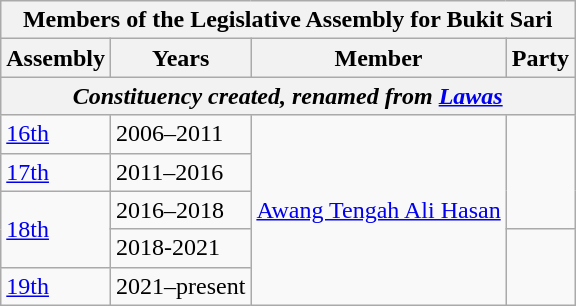<table class=wikitable>
<tr>
<th colspan="4">Members of the Legislative Assembly for Bukit Sari</th>
</tr>
<tr>
<th>Assembly</th>
<th>Years</th>
<th>Member</th>
<th>Party</th>
</tr>
<tr>
<th colspan=4 align=center><em>Constituency created, renamed from <a href='#'>Lawas</a></em></th>
</tr>
<tr>
<td><a href='#'>16th</a></td>
<td>2006–2011</td>
<td rowspan="5"><a href='#'>Awang Tengah Ali Hasan</a></td>
<td rowspan=3 bgcolor=></td>
</tr>
<tr>
<td><a href='#'>17th</a></td>
<td>2011–2016</td>
</tr>
<tr>
<td rowspan="2"><a href='#'>18th</a></td>
<td>2016–2018</td>
</tr>
<tr>
<td>2018-2021</td>
<td rowspan="2" bgcolor=></td>
</tr>
<tr>
<td><a href='#'>19th</a></td>
<td>2021–present</td>
</tr>
</table>
